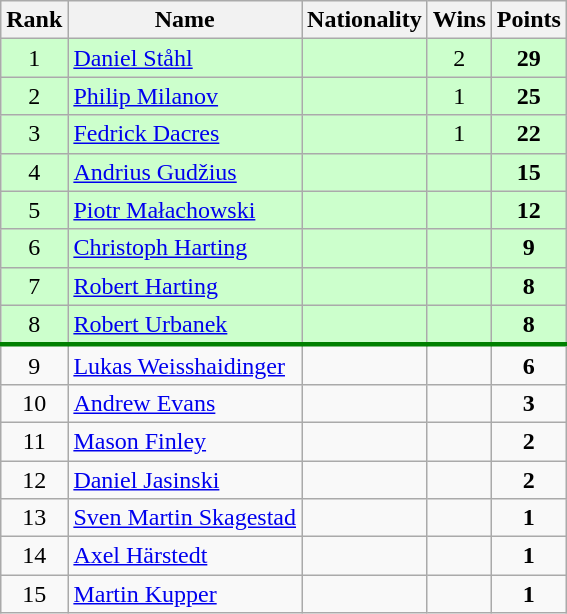<table class="wikitable sortable" style="text-align:center">
<tr>
<th>Rank</th>
<th>Name</th>
<th>Nationality</th>
<th>Wins</th>
<th>Points</th>
</tr>
<tr bgcolor=ccffcc>
<td>1</td>
<td align=left><a href='#'>Daniel Ståhl</a></td>
<td align=left></td>
<td>2</td>
<td><strong>29</strong></td>
</tr>
<tr bgcolor=ccffcc>
<td>2</td>
<td align=left><a href='#'>Philip Milanov</a></td>
<td align=left></td>
<td>1</td>
<td><strong>25</strong></td>
</tr>
<tr bgcolor=ccffcc>
<td>3</td>
<td align=left><a href='#'>Fedrick Dacres</a></td>
<td align=left></td>
<td>1</td>
<td><strong>22</strong></td>
</tr>
<tr bgcolor=ccffcc>
<td>4</td>
<td align=left><a href='#'>Andrius Gudžius</a></td>
<td align=left></td>
<td></td>
<td><strong>15</strong></td>
</tr>
<tr bgcolor=ccffcc>
<td>5</td>
<td align=left><a href='#'>Piotr Małachowski</a></td>
<td align=left></td>
<td></td>
<td><strong>12</strong></td>
</tr>
<tr bgcolor=ccffcc>
<td>6</td>
<td align=left><a href='#'>Christoph Harting</a></td>
<td align=left></td>
<td></td>
<td><strong>9</strong></td>
</tr>
<tr bgcolor=ccffcc>
<td>7</td>
<td align=left><a href='#'>Robert Harting</a></td>
<td align=left></td>
<td></td>
<td><strong>8</strong></td>
</tr>
<tr bgcolor=ccffcc>
<td>8</td>
<td align=left><a href='#'>Robert Urbanek</a></td>
<td align=left></td>
<td></td>
<td><strong>8</strong></td>
</tr>
<tr style="border-top:3px solid green;">
<td>9</td>
<td align=left><a href='#'>Lukas Weisshaidinger</a></td>
<td align=left></td>
<td></td>
<td><strong>6</strong></td>
</tr>
<tr>
<td>10</td>
<td align=left><a href='#'>Andrew Evans</a></td>
<td align=left></td>
<td></td>
<td><strong>3</strong></td>
</tr>
<tr>
<td>11</td>
<td align=left><a href='#'>Mason Finley</a></td>
<td align=left></td>
<td></td>
<td><strong>2</strong></td>
</tr>
<tr>
<td>12</td>
<td align=left><a href='#'>Daniel Jasinski</a></td>
<td align=left></td>
<td></td>
<td><strong>2</strong></td>
</tr>
<tr>
<td>13</td>
<td align=left><a href='#'>Sven Martin Skagestad</a></td>
<td align=left></td>
<td></td>
<td><strong>1</strong></td>
</tr>
<tr>
<td>14</td>
<td align=left><a href='#'>Axel Härstedt</a></td>
<td align=left></td>
<td></td>
<td><strong>1</strong></td>
</tr>
<tr>
<td>15</td>
<td align=left><a href='#'>Martin Kupper</a></td>
<td align=left></td>
<td></td>
<td><strong>1</strong></td>
</tr>
</table>
